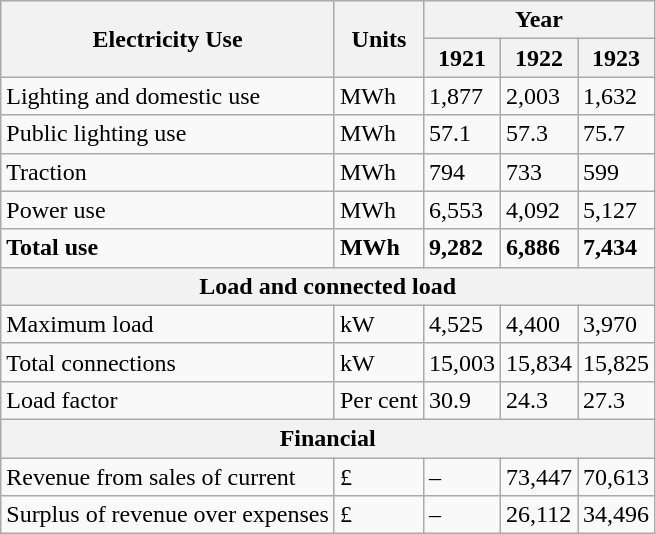<table class="wikitable">
<tr>
<th rowspan="2">Electricity  Use</th>
<th rowspan="2">Units</th>
<th colspan="3">Year</th>
</tr>
<tr>
<th>1921</th>
<th>1922</th>
<th>1923</th>
</tr>
<tr>
<td>Lighting  and domestic use</td>
<td>MWh</td>
<td>1,877</td>
<td>2,003</td>
<td>1,632</td>
</tr>
<tr>
<td>Public  lighting use</td>
<td>MWh</td>
<td>57.1</td>
<td>57.3</td>
<td>75.7</td>
</tr>
<tr>
<td>Traction</td>
<td>MWh</td>
<td>794</td>
<td>733</td>
<td>599</td>
</tr>
<tr>
<td>Power  use</td>
<td>MWh</td>
<td>6,553</td>
<td>4,092</td>
<td>5,127</td>
</tr>
<tr>
<td><strong>Total  use</strong></td>
<td><strong>MWh</strong></td>
<td><strong>9,282</strong></td>
<td><strong>6,886</strong></td>
<td><strong>7,434</strong></td>
</tr>
<tr>
<th colspan="5">Load  and connected load</th>
</tr>
<tr>
<td>Maximum  load</td>
<td>kW</td>
<td>4,525</td>
<td>4,400</td>
<td>3,970</td>
</tr>
<tr>
<td>Total  connections</td>
<td>kW</td>
<td>15,003</td>
<td>15,834</td>
<td>15,825</td>
</tr>
<tr>
<td>Load  factor</td>
<td>Per  cent</td>
<td>30.9</td>
<td>24.3</td>
<td>27.3</td>
</tr>
<tr>
<th colspan="5">Financial</th>
</tr>
<tr>
<td>Revenue  from sales of current</td>
<td>£</td>
<td>–</td>
<td>73,447</td>
<td>70,613</td>
</tr>
<tr>
<td>Surplus  of revenue over expenses</td>
<td>£</td>
<td>–</td>
<td>26,112</td>
<td>34,496</td>
</tr>
</table>
